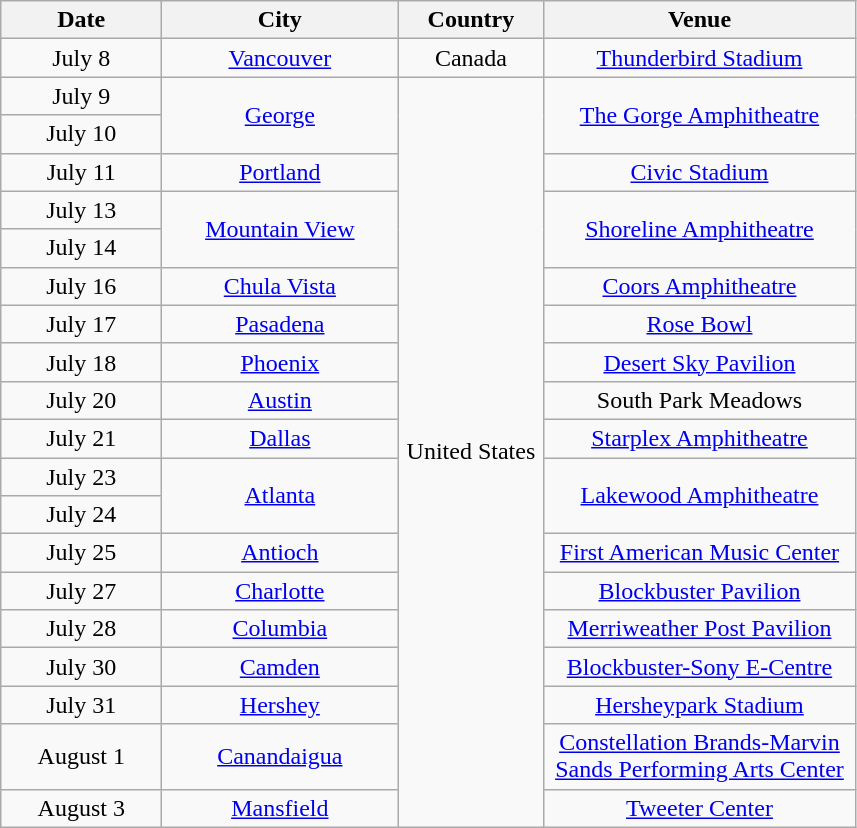<table class="wikitable" style="text-align:center;">
<tr>
<th style="width:100px;">Date</th>
<th style="width:150px;">City</th>
<th style="width:90px;">Country</th>
<th style="width:200px;">Venue</th>
</tr>
<tr>
<td>July 8</td>
<td><a href='#'>Vancouver</a></td>
<td>Canada</td>
<td><a href='#'>Thunderbird Stadium</a></td>
</tr>
<tr>
<td>July 9</td>
<td rowspan="2"><a href='#'>George</a></td>
<td rowspan="19">United States</td>
<td rowspan="2"><a href='#'>The Gorge Amphitheatre</a></td>
</tr>
<tr>
<td>July 10</td>
</tr>
<tr>
<td>July 11</td>
<td><a href='#'>Portland</a></td>
<td><a href='#'>Civic Stadium</a></td>
</tr>
<tr>
<td>July 13</td>
<td rowspan="2"><a href='#'>Mountain View</a></td>
<td rowspan="2"><a href='#'>Shoreline Amphitheatre</a></td>
</tr>
<tr>
<td>July 14</td>
</tr>
<tr>
<td>July 16</td>
<td><a href='#'>Chula Vista</a></td>
<td><a href='#'>Coors Amphitheatre</a></td>
</tr>
<tr>
<td>July 17</td>
<td><a href='#'>Pasadena</a></td>
<td><a href='#'>Rose Bowl</a></td>
</tr>
<tr>
<td>July 18</td>
<td><a href='#'>Phoenix</a></td>
<td><a href='#'>Desert Sky Pavilion</a></td>
</tr>
<tr>
<td>July 20</td>
<td><a href='#'>Austin</a></td>
<td>South Park Meadows</td>
</tr>
<tr>
<td>July 21</td>
<td><a href='#'>Dallas</a></td>
<td><a href='#'>Starplex Amphitheatre</a></td>
</tr>
<tr>
<td>July 23</td>
<td rowspan="2"><a href='#'>Atlanta</a></td>
<td rowspan="2"><a href='#'>Lakewood Amphitheatre</a></td>
</tr>
<tr>
<td>July 24</td>
</tr>
<tr>
<td>July 25</td>
<td><a href='#'>Antioch</a></td>
<td><a href='#'>First American Music Center</a></td>
</tr>
<tr>
<td>July 27</td>
<td><a href='#'>Charlotte</a></td>
<td><a href='#'>Blockbuster Pavilion</a></td>
</tr>
<tr>
<td>July 28</td>
<td><a href='#'>Columbia</a></td>
<td><a href='#'>Merriweather Post Pavilion</a></td>
</tr>
<tr>
<td>July 30</td>
<td><a href='#'>Camden</a></td>
<td><a href='#'>Blockbuster-Sony E-Centre</a></td>
</tr>
<tr>
<td>July 31</td>
<td><a href='#'>Hershey</a></td>
<td><a href='#'>Hersheypark Stadium</a></td>
</tr>
<tr>
<td>August 1</td>
<td><a href='#'>Canandaigua</a></td>
<td><a href='#'>Constellation Brands-Marvin Sands Performing Arts Center</a></td>
</tr>
<tr>
<td>August 3</td>
<td><a href='#'>Mansfield</a></td>
<td><a href='#'>Tweeter Center</a></td>
</tr>
</table>
